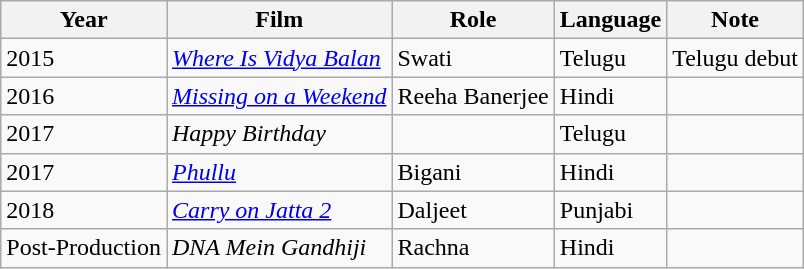<table class="wikitable sortable">
<tr>
<th>Year</th>
<th>Film</th>
<th>Role</th>
<th>Language</th>
<th class="unsortable">Note</th>
</tr>
<tr>
<td>2015</td>
<td><em><a href='#'>Where Is Vidya Balan</a></em></td>
<td>Swati</td>
<td>Telugu</td>
<td>Telugu debut</td>
</tr>
<tr>
<td>2016</td>
<td><em><a href='#'>Missing on a Weekend</a></em></td>
<td>Reeha Banerjee</td>
<td>Hindi</td>
<td></td>
</tr>
<tr>
<td>2017</td>
<td><em>Happy Birthday</em></td>
<td></td>
<td>Telugu</td>
<td></td>
</tr>
<tr>
<td>2017</td>
<td><em><a href='#'>Phullu</a></em></td>
<td>Bigani</td>
<td>Hindi</td>
<td></td>
</tr>
<tr>
<td>2018</td>
<td><em><a href='#'>Carry on Jatta 2</a></em></td>
<td>Daljeet</td>
<td>Punjabi</td>
<td></td>
</tr>
<tr>
<td>Post-Production</td>
<td><em>DNA Mein Gandhiji</em></td>
<td>Rachna</td>
<td>Hindi</td>
<td></td>
</tr>
</table>
